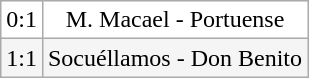<table class="wikitable">
<tr align=center bgcolor=white>
<td>0:1</td>
<td>M. Macael - Portuense</td>
</tr>
<tr align=center bgcolor=#F5F5F5>
<td>1:1</td>
<td>Socuéllamos - Don Benito</td>
</tr>
</table>
